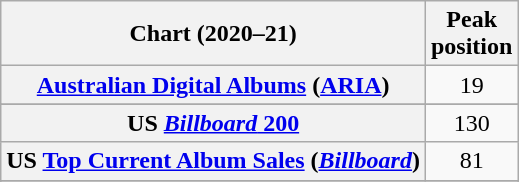<table class="wikitable sortable plainrowheaders" style="text-align:center">
<tr>
<th scope="col">Chart (2020–21)</th>
<th scope="col">Peak<br>position</th>
</tr>
<tr>
<th scope="row"><a href='#'>Australian Digital Albums</a> (<a href='#'>ARIA</a>)</th>
<td>19</td>
</tr>
<tr>
</tr>
<tr>
</tr>
<tr>
</tr>
<tr>
</tr>
<tr>
<th scope="row">US <a href='#'><em>Billboard</em> 200</a></th>
<td>130</td>
</tr>
<tr>
<th scope="row">US <a href='#'>Top Current Album Sales</a> (<em><a href='#'>Billboard</a></em>)</th>
<td>81</td>
</tr>
<tr>
</tr>
<tr>
</tr>
<tr>
</tr>
</table>
